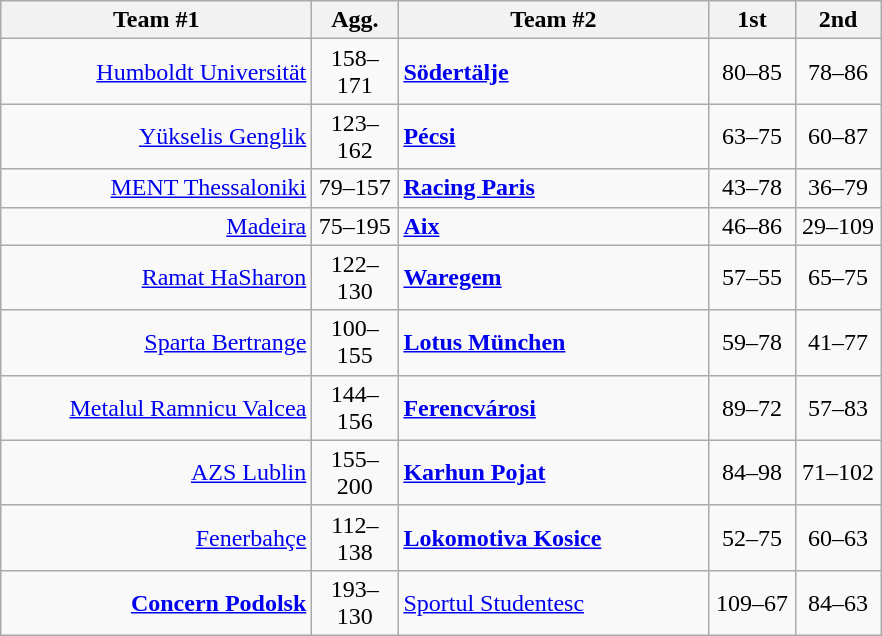<table class=wikitable style="text-align:center">
<tr>
<th width=200>Team #1</th>
<th width=50>Agg.</th>
<th width=200>Team #2</th>
<th width=50>1st</th>
<th width=50>2nd</th>
</tr>
<tr>
<td align=right><a href='#'>Humboldt Universität</a> </td>
<td>158–171</td>
<td align=left> <strong><a href='#'>Södertälje</a></strong></td>
<td align=center>80–85</td>
<td align=center>78–86</td>
</tr>
<tr>
<td align=right><a href='#'>Yükselis Genglik</a> </td>
<td>123–162</td>
<td align=left> <strong><a href='#'>Pécsi</a></strong></td>
<td align=center>63–75</td>
<td align=center>60–87</td>
</tr>
<tr>
<td align=right><a href='#'>MENT Thessaloniki</a> </td>
<td>79–157</td>
<td align=left> <strong><a href='#'>Racing Paris</a></strong></td>
<td align=center>43–78</td>
<td align=center>36–79</td>
</tr>
<tr>
<td align=right><a href='#'>Madeira</a> </td>
<td>75–195</td>
<td align=left> <strong><a href='#'>Aix</a></strong></td>
<td align=center>46–86</td>
<td align=center>29–109</td>
</tr>
<tr>
<td align=right><a href='#'>Ramat HaSharon</a> </td>
<td>122–130</td>
<td align=left> <strong><a href='#'>Waregem</a></strong></td>
<td align=center>57–55</td>
<td align=center>65–75</td>
</tr>
<tr>
<td align=right><a href='#'>Sparta Bertrange</a> </td>
<td>100–155</td>
<td align=left> <strong><a href='#'>Lotus München</a></strong></td>
<td align=center>59–78</td>
<td align=center>41–77</td>
</tr>
<tr>
<td align=right><a href='#'>Metalul Ramnicu Valcea</a> </td>
<td>144–156</td>
<td align=left> <strong><a href='#'>Ferencvárosi</a></strong></td>
<td align=center>89–72</td>
<td align=center>57–83</td>
</tr>
<tr>
<td align=right><a href='#'>AZS Lublin</a> </td>
<td>155–200</td>
<td align=left> <strong><a href='#'>Karhun Pojat</a></strong></td>
<td align=center>84–98</td>
<td align=center>71–102</td>
</tr>
<tr>
<td align=right><a href='#'>Fenerbahçe</a> </td>
<td>112–138</td>
<td align=left> <strong><a href='#'>Lokomotiva Kosice</a></strong></td>
<td align=center>52–75</td>
<td align=center>60–63</td>
</tr>
<tr>
<td align=right><strong><a href='#'>Concern Podolsk</a></strong> </td>
<td>193–130</td>
<td align=left> <a href='#'>Sportul Studentesc</a></td>
<td align=center>109–67</td>
<td align=center>84–63</td>
</tr>
</table>
